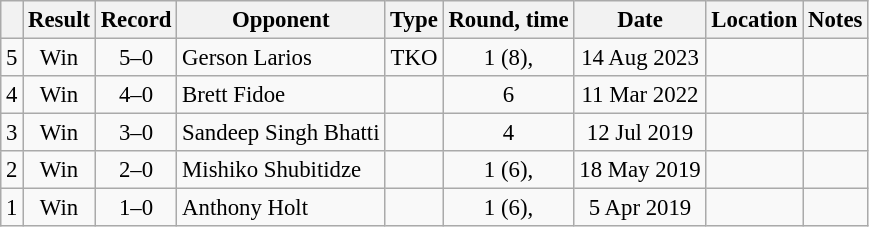<table class="wikitable" style="text-align:center; font-size:95%">
<tr>
<th></th>
<th>Result</th>
<th>Record</th>
<th>Opponent</th>
<th>Type</th>
<th>Round, time</th>
<th>Date</th>
<th>Location</th>
<th>Notes</th>
</tr>
<tr>
<td>5</td>
<td>Win</td>
<td>5–0</td>
<td style="text-align:left;">Gerson Larios</td>
<td>TKO</td>
<td>1 (8), </td>
<td>14 Aug 2023</td>
<td style="text-align:left;"></td>
<td></td>
</tr>
<tr>
<td>4</td>
<td>Win</td>
<td>4–0</td>
<td style="text-align:left;">Brett Fidoe</td>
<td></td>
<td>6</td>
<td>11 Mar 2022</td>
<td style="text-align:left;"></td>
<td></td>
</tr>
<tr>
<td>3</td>
<td>Win</td>
<td>3–0</td>
<td style="text-align:left;">Sandeep Singh Bhatti</td>
<td></td>
<td>4</td>
<td>12 Jul 2019</td>
<td style="text-align:left;"></td>
<td></td>
</tr>
<tr>
<td>2</td>
<td>Win</td>
<td>2–0</td>
<td style="text-align:left;">Mishiko Shubitidze</td>
<td></td>
<td>1 (6), </td>
<td>18 May 2019</td>
<td style="text-align:left;"></td>
<td></td>
</tr>
<tr>
<td>1</td>
<td>Win</td>
<td>1–0</td>
<td style="text-align:left;">Anthony Holt</td>
<td></td>
<td>1 (6), </td>
<td>5 Apr 2019</td>
<td style="text-align:left;"></td>
<td></td>
</tr>
</table>
